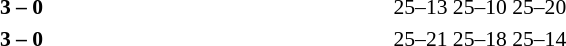<table>
<tr>
<th width=200></th>
<th width=80></th>
<th width=200></th>
<th width=220></th>
</tr>
<tr style=font-size:90%>
<td align=right><strong></strong></td>
<td align=center><strong>3 – 0</strong></td>
<td></td>
<td>25–13 25–10 25–20</td>
</tr>
<tr style=font-size:90%>
<td align=right><strong></strong></td>
<td align=center><strong>3 – 0</strong></td>
<td></td>
<td>25–21 25–18 25–14</td>
</tr>
</table>
